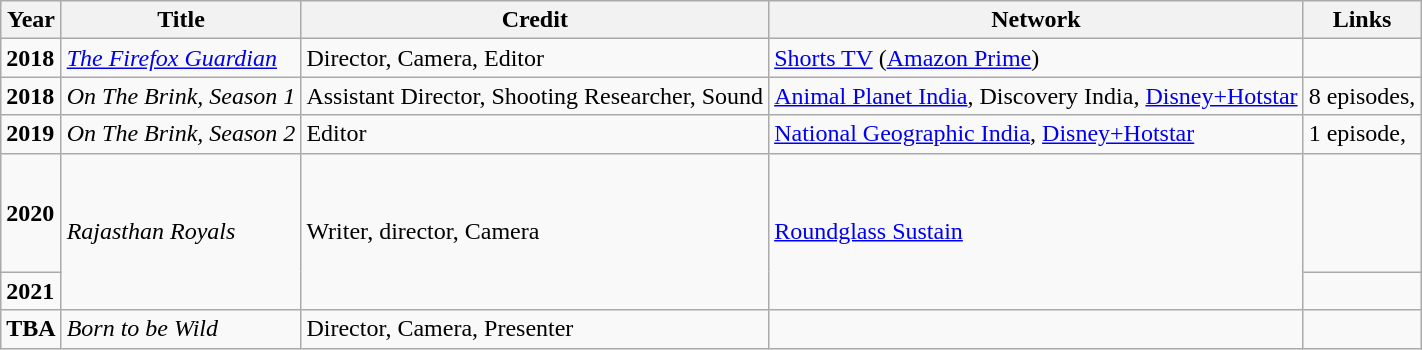<table class="wikitable sortable">
<tr>
<th scope="col">Year</th>
<th scope="col">Title</th>
<th scope="col">Credit</th>
<th scope="col">Network</th>
<th scope="col">Links</th>
</tr>
<tr>
<td><strong>2018</strong></td>
<td><em><a href='#'>The Firefox Guardian</a></em></td>
<td>Director, Camera, Editor</td>
<td><a href='#'>Shorts TV</a> (<a href='#'>Amazon Prime</a>)</td>
<td></td>
</tr>
<tr>
<td><strong>2018</strong></td>
<td><em>On The Brink, Season 1</em></td>
<td>Assistant Director, Shooting Researcher, Sound</td>
<td><a href='#'>Animal Planet India</a>, Discovery India, <a href='#'>Disney+Hotstar</a></td>
<td>8 episodes, </td>
</tr>
<tr>
<td><strong>2019</strong></td>
<td><em>On The Brink, Season 2</em></td>
<td>Editor</td>
<td><a href='#'>National Geographic India</a>, <a href='#'>Disney+Hotstar</a></td>
<td>1 episode, </td>
</tr>
<tr>
<td><strong>2020</strong></td>
<td rowspan=2><em>Rajasthan Royals</em></td>
<td rowspan=2>Writer, director, Camera</td>
<td rowspan=2><a href='#'>Roundglass Sustain</a></td>
<td><br><br><br><br></td>
</tr>
<tr>
<td><strong>2021</strong></td>
<td><br></td>
</tr>
<tr>
<td><strong>TBA</strong></td>
<td><em>Born to be Wild</em></td>
<td>Director, Camera, Presenter</td>
<td></td>
<td></td>
</tr>
</table>
